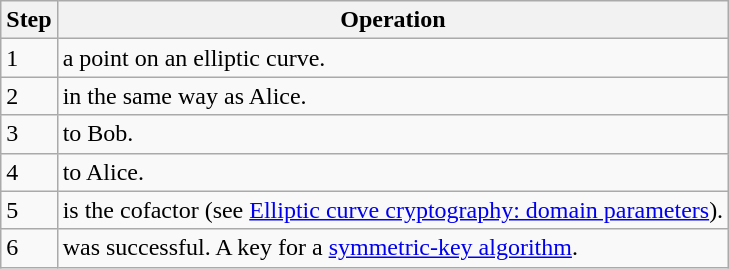<table class="wikitable">
<tr>
<th>Step</th>
<th>Operation</th>
</tr>
<tr>
<td>1</td>
<td> a point on an elliptic curve.</td>
</tr>
<tr>
<td>2</td>
<td> in the same way as Alice.</td>
</tr>
<tr>
<td>3</td>
<td> to Bob.</td>
</tr>
<tr>
<td>4</td>
<td> to Alice.</td>
</tr>
<tr>
<td>5</td>
<td> is the cofactor (see <a href='#'>Elliptic curve cryptography: domain parameters</a>).</td>
</tr>
<tr>
<td>6</td>
<td> was successful. A key for a <a href='#'>symmetric-key algorithm</a>.</td>
</tr>
</table>
